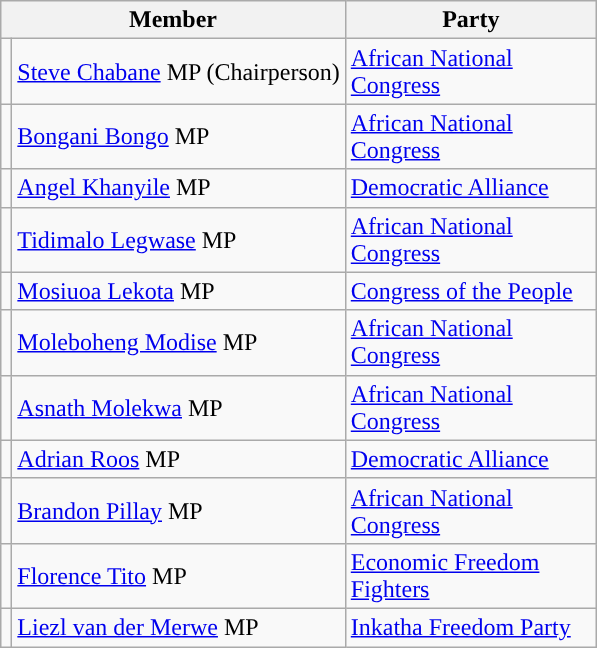<table class="wikitable">
<tr>
<th width="160px" colspan="2" valign="top">Member</th>
<th width="160px" valign="top">Party</th>
</tr>
<tr>
<td></td>
<td><a href='#'>Steve Chabane</a> MP (Chairperson)</td>
<td><a href='#'>African National Congress</a></td>
</tr>
<tr>
<td></td>
<td><a href='#'>Bongani Bongo</a> MP</td>
<td><a href='#'>African National Congress</a></td>
</tr>
<tr>
<td></td>
<td><a href='#'>Angel Khanyile</a> MP</td>
<td><a href='#'>Democratic Alliance</a></td>
</tr>
<tr>
<td></td>
<td><a href='#'>Tidimalo Legwase</a> MP</td>
<td><a href='#'>African National Congress</a></td>
</tr>
<tr>
<td></td>
<td><a href='#'>Mosiuoa Lekota</a> MP</td>
<td><a href='#'>Congress of the People</a></td>
</tr>
<tr>
<td></td>
<td><a href='#'>Moleboheng Modise</a> MP</td>
<td><a href='#'>African National Congress</a></td>
</tr>
<tr>
<td></td>
<td><a href='#'>Asnath Molekwa</a> MP</td>
<td><a href='#'>African National Congress</a></td>
</tr>
<tr>
<td></td>
<td><a href='#'>Adrian Roos</a> MP</td>
<td><a href='#'>Democratic Alliance</a></td>
</tr>
<tr>
<td></td>
<td><a href='#'>Brandon Pillay</a> MP</td>
<td><a href='#'>African National Congress</a></td>
</tr>
<tr>
<td></td>
<td><a href='#'>Florence Tito</a> MP</td>
<td><a href='#'>Economic Freedom Fighters</a></td>
</tr>
<tr>
<td></td>
<td><a href='#'>Liezl van der Merwe</a> MP</td>
<td><a href='#'>Inkatha Freedom Party</a></td>
</tr>
</table>
